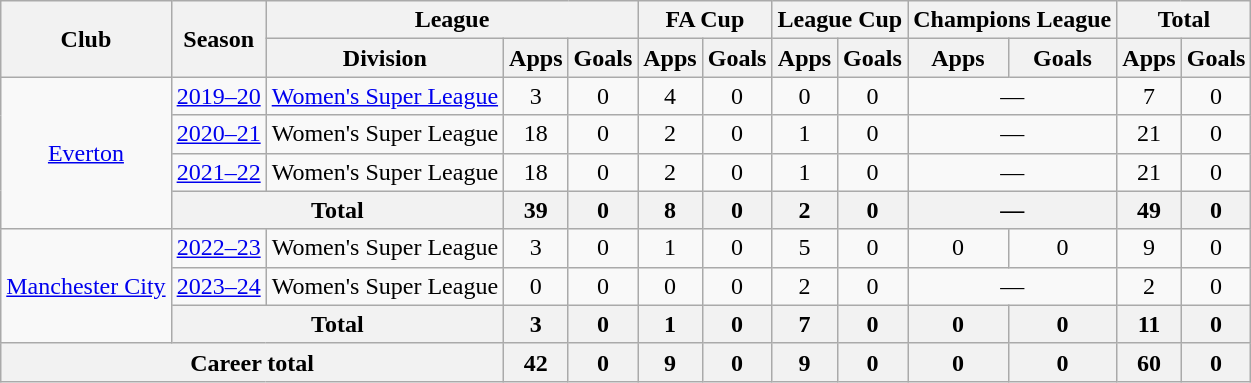<table class="wikitable" style="text-align:center">
<tr>
<th rowspan="2">Club</th>
<th rowspan="2">Season</th>
<th colspan="3">League</th>
<th colspan="2">FA Cup</th>
<th colspan="2">League Cup</th>
<th colspan="2">Champions League</th>
<th colspan="2">Total</th>
</tr>
<tr>
<th>Division</th>
<th>Apps</th>
<th>Goals</th>
<th>Apps</th>
<th>Goals</th>
<th>Apps</th>
<th>Goals</th>
<th>Apps</th>
<th>Goals</th>
<th>Apps</th>
<th>Goals</th>
</tr>
<tr>
<td rowspan="4"><a href='#'>Everton</a></td>
<td><a href='#'>2019–20</a></td>
<td><a href='#'>Women's Super League</a></td>
<td>3</td>
<td>0</td>
<td>4</td>
<td>0</td>
<td>0</td>
<td>0</td>
<td colspan="2">—</td>
<td>7</td>
<td>0</td>
</tr>
<tr>
<td><a href='#'>2020–21</a></td>
<td>Women's Super League</td>
<td>18</td>
<td>0</td>
<td>2</td>
<td>0</td>
<td>1</td>
<td>0</td>
<td colspan="2">—</td>
<td>21</td>
<td>0</td>
</tr>
<tr>
<td><a href='#'>2021–22</a></td>
<td>Women's Super League</td>
<td>18</td>
<td>0</td>
<td>2</td>
<td>0</td>
<td>1</td>
<td>0</td>
<td colspan="2">—</td>
<td>21</td>
<td>0</td>
</tr>
<tr>
<th colspan="2">Total</th>
<th>39</th>
<th>0</th>
<th>8</th>
<th>0</th>
<th>2</th>
<th>0</th>
<th colspan="2">—</th>
<th>49</th>
<th>0</th>
</tr>
<tr>
<td rowspan="3"><a href='#'>Manchester City</a></td>
<td><a href='#'>2022–23</a></td>
<td>Women's Super League</td>
<td>3</td>
<td>0</td>
<td>1</td>
<td>0</td>
<td>5</td>
<td>0</td>
<td>0</td>
<td>0</td>
<td>9</td>
<td>0</td>
</tr>
<tr>
<td><a href='#'>2023–24</a></td>
<td>Women's Super League</td>
<td>0</td>
<td>0</td>
<td>0</td>
<td>0</td>
<td>2</td>
<td>0</td>
<td colspan="2">—</td>
<td>2</td>
<td>0</td>
</tr>
<tr>
<th colspan="2">Total</th>
<th>3</th>
<th>0</th>
<th>1</th>
<th>0</th>
<th>7</th>
<th>0</th>
<th>0</th>
<th>0</th>
<th>11</th>
<th>0</th>
</tr>
<tr>
<th colspan="3">Career total</th>
<th>42</th>
<th>0</th>
<th>9</th>
<th>0</th>
<th>9</th>
<th>0</th>
<th>0</th>
<th>0</th>
<th>60</th>
<th>0</th>
</tr>
</table>
